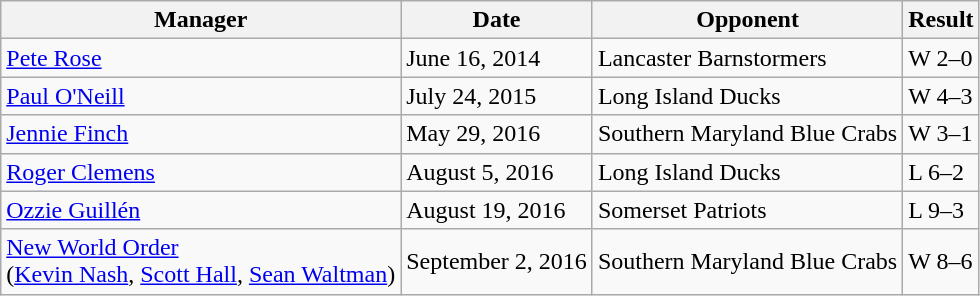<table class="wikitable">
<tr>
<th>Manager</th>
<th>Date</th>
<th>Opponent</th>
<th>Result</th>
</tr>
<tr>
<td><a href='#'>Pete Rose</a></td>
<td>June 16, 2014</td>
<td>Lancaster Barnstormers</td>
<td>W 2–0</td>
</tr>
<tr>
<td><a href='#'>Paul O'Neill</a></td>
<td>July 24, 2015</td>
<td>Long Island Ducks</td>
<td>W 4–3</td>
</tr>
<tr>
<td><a href='#'>Jennie Finch</a></td>
<td>May 29, 2016</td>
<td>Southern Maryland Blue Crabs</td>
<td>W 3–1</td>
</tr>
<tr>
<td><a href='#'>Roger Clemens</a></td>
<td>August 5, 2016</td>
<td>Long Island Ducks</td>
<td>L 6–2</td>
</tr>
<tr>
<td><a href='#'>Ozzie Guillén</a></td>
<td>August 19, 2016</td>
<td>Somerset Patriots</td>
<td>L 9–3</td>
</tr>
<tr>
<td><a href='#'>New World Order</a><br>(<a href='#'>Kevin Nash</a>, <a href='#'>Scott Hall</a>, <a href='#'>Sean Waltman</a>)</td>
<td>September 2, 2016</td>
<td>Southern Maryland Blue Crabs</td>
<td>W 8–6</td>
</tr>
</table>
